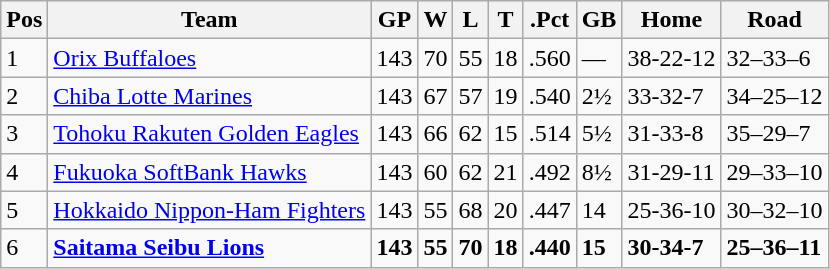<table class="wikitable sortable">
<tr>
<th>Pos</th>
<th>Team</th>
<th>GP</th>
<th>W</th>
<th>L</th>
<th>T</th>
<th>.Pct</th>
<th>GB</th>
<th>Home</th>
<th>Road</th>
</tr>
<tr>
<td>1</td>
<td><a href='#'>Orix Buffaloes</a></td>
<td>143</td>
<td>70</td>
<td>55</td>
<td>18</td>
<td>.560</td>
<td>—</td>
<td>38-22-12</td>
<td>32–33–6</td>
</tr>
<tr>
<td>2</td>
<td><a href='#'>Chiba Lotte Marines</a></td>
<td>143</td>
<td>67</td>
<td>57</td>
<td>19</td>
<td>.540</td>
<td>2½</td>
<td>33-32-7</td>
<td>34–25–12</td>
</tr>
<tr>
<td>3</td>
<td><a href='#'>Tohoku Rakuten Golden Eagles</a></td>
<td>143</td>
<td>66</td>
<td>62</td>
<td>15</td>
<td>.514</td>
<td>5½</td>
<td>31-33-8</td>
<td>35–29–7</td>
</tr>
<tr>
<td>4</td>
<td><a href='#'>Fukuoka SoftBank Hawks</a></td>
<td>143</td>
<td>60</td>
<td>62</td>
<td>21</td>
<td>.492</td>
<td>8½</td>
<td>31-29-11</td>
<td>29–33–10</td>
</tr>
<tr>
<td>5</td>
<td><a href='#'>Hokkaido Nippon-Ham Fighters</a></td>
<td>143</td>
<td>55</td>
<td>68</td>
<td>20</td>
<td>.447</td>
<td>14</td>
<td>25-36-10</td>
<td>30–32–10</td>
</tr>
<tr>
<td>6</td>
<td><strong><a href='#'>Saitama Seibu Lions</a></strong></td>
<td><strong>143</strong></td>
<td><strong>55</strong></td>
<td><strong>70</strong></td>
<td><strong>18</strong></td>
<td><strong>.440</strong></td>
<td><strong>15</strong></td>
<td><strong>30-34-7</strong></td>
<td><strong>25–36–11</strong></td>
</tr>
</table>
